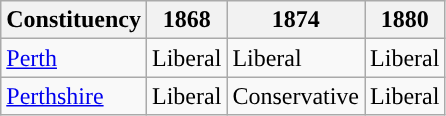<table class="wikitable">
<tr>
<th>Constituency</th>
<th>1868</th>
<th>1874</th>
<th>1880</th>
</tr>
<tr>
<td><a href='#'>Perth</a></td>
<td>Liberal</td>
<td>Liberal</td>
<td>Liberal</td>
</tr>
<tr>
<td><a href='#'>Perthshire</a></td>
<td>Liberal</td>
<td>Conservative</td>
<td>Liberal</td>
</tr>
</table>
